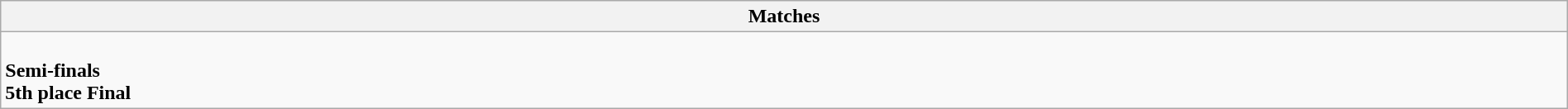<table class="wikitable collapsible collapsed" style="width:100%;">
<tr>
<th>Matches</th>
</tr>
<tr>
<td><br><strong>Semi-finals</strong>

<br><strong>5th place Final</strong>
</td>
</tr>
</table>
